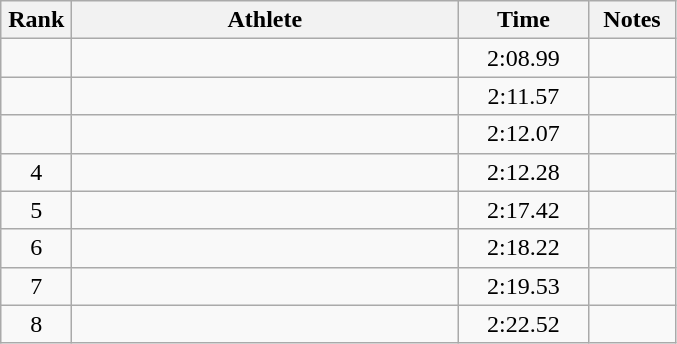<table class="wikitable" style="text-align:center">
<tr>
<th width=40>Rank</th>
<th width=250>Athlete</th>
<th width=80>Time</th>
<th width=50>Notes</th>
</tr>
<tr>
<td></td>
<td align=left></td>
<td>2:08.99</td>
<td></td>
</tr>
<tr>
<td></td>
<td align=left></td>
<td>2:11.57</td>
<td></td>
</tr>
<tr>
<td></td>
<td align=left></td>
<td>2:12.07</td>
<td></td>
</tr>
<tr>
<td>4</td>
<td align=left></td>
<td>2:12.28</td>
<td></td>
</tr>
<tr>
<td>5</td>
<td align=left></td>
<td>2:17.42</td>
<td></td>
</tr>
<tr>
<td>6</td>
<td align=left></td>
<td>2:18.22</td>
<td></td>
</tr>
<tr>
<td>7</td>
<td align=left></td>
<td>2:19.53</td>
<td></td>
</tr>
<tr>
<td>8</td>
<td align=left></td>
<td>2:22.52</td>
<td></td>
</tr>
</table>
